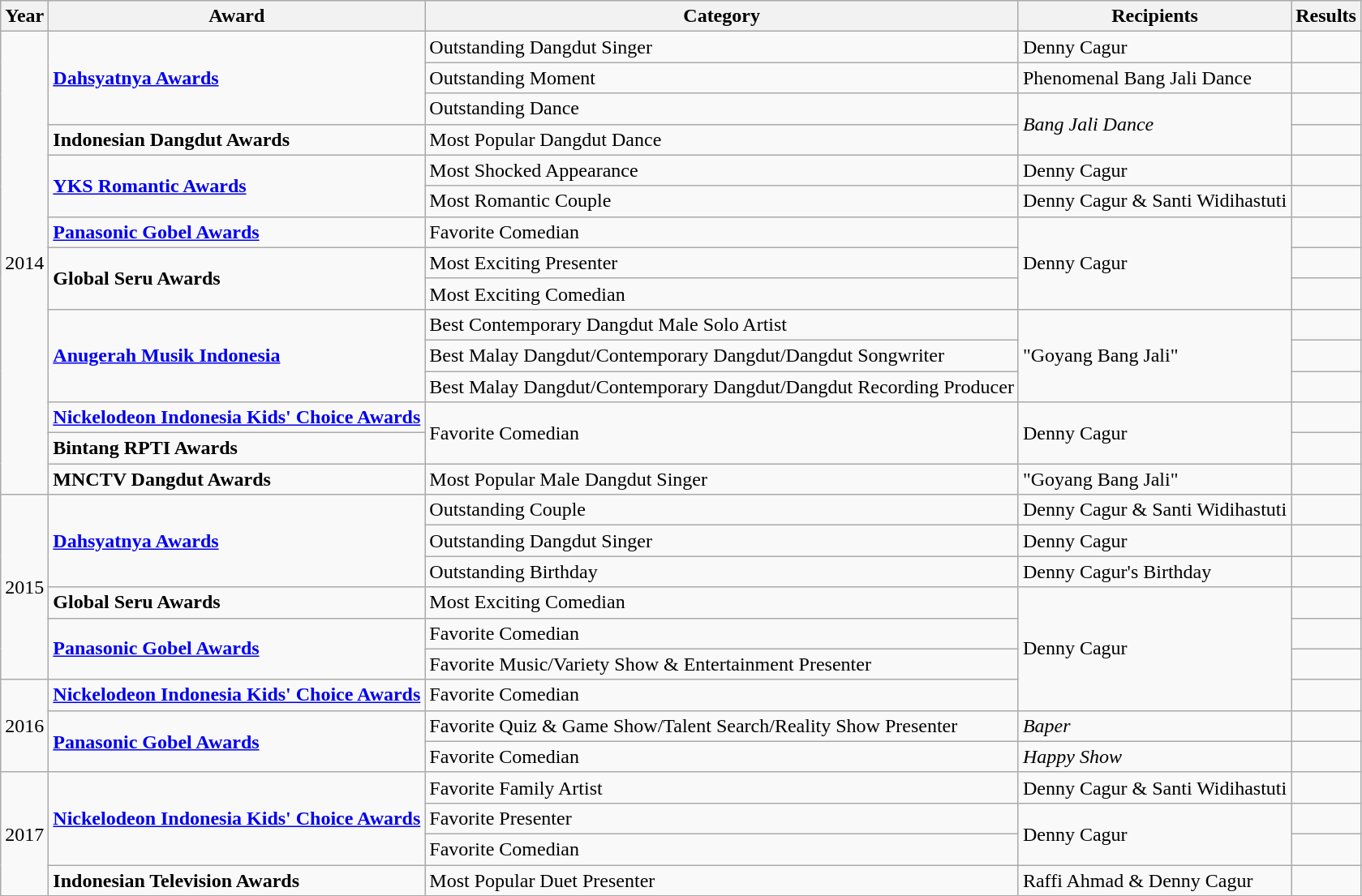<table class="wikitable">
<tr>
<th>Year</th>
<th>Award</th>
<th>Category</th>
<th>Recipients</th>
<th>Results</th>
</tr>
<tr>
<td rowspan= "15">2014</td>
<td rowspan= "3"><strong><a href='#'>Dahsyatnya Awards</a></strong></td>
<td>Outstanding Dangdut Singer</td>
<td>Denny Cagur</td>
<td></td>
</tr>
<tr>
<td>Outstanding Moment</td>
<td>Phenomenal Bang Jali Dance</td>
<td></td>
</tr>
<tr>
<td>Outstanding Dance</td>
<td rowspan= "2"><em>Bang Jali Dance</em></td>
<td></td>
</tr>
<tr>
<td><strong>Indonesian Dangdut Awards</strong></td>
<td>Most Popular Dangdut Dance</td>
<td></td>
</tr>
<tr>
<td rowspan= "2"><strong><a href='#'>YKS Romantic Awards</a></strong></td>
<td>Most Shocked Appearance</td>
<td>Denny Cagur</td>
<td></td>
</tr>
<tr>
<td>Most Romantic Couple</td>
<td>Denny Cagur & Santi Widihastuti</td>
<td></td>
</tr>
<tr>
<td><strong><a href='#'>Panasonic Gobel Awards</a></strong></td>
<td>Favorite Comedian</td>
<td rowspan= "3">Denny Cagur</td>
<td></td>
</tr>
<tr>
<td rowspan= "2"><strong>Global Seru Awards</strong></td>
<td>Most Exciting Presenter</td>
<td></td>
</tr>
<tr>
<td>Most Exciting Comedian</td>
<td></td>
</tr>
<tr>
<td rowspan= "3"><strong><a href='#'>Anugerah Musik Indonesia</a></strong></td>
<td>Best Contemporary Dangdut Male Solo Artist</td>
<td rowspan= "3">"Goyang Bang Jali"</td>
<td></td>
</tr>
<tr>
<td>Best Malay Dangdut/Contemporary Dangdut/Dangdut Songwriter</td>
<td></td>
</tr>
<tr>
<td>Best Malay Dangdut/Contemporary Dangdut/Dangdut Recording Producer</td>
<td></td>
</tr>
<tr>
<td><strong><a href='#'>Nickelodeon Indonesia Kids' Choice Awards</a></strong></td>
<td rowspan= "2">Favorite Comedian</td>
<td rowspan= "2">Denny Cagur</td>
<td></td>
</tr>
<tr>
<td><strong>Bintang RPTI Awards</strong></td>
<td></td>
</tr>
<tr>
<td><strong>MNCTV Dangdut Awards</strong></td>
<td>Most Popular Male Dangdut Singer</td>
<td>"Goyang Bang Jali"</td>
<td></td>
</tr>
<tr>
<td rowspan= "6">2015</td>
<td rowspan= "3"><strong><a href='#'>Dahsyatnya Awards</a></strong></td>
<td>Outstanding Couple</td>
<td>Denny Cagur & Santi Widihastuti</td>
<td></td>
</tr>
<tr>
<td>Outstanding Dangdut Singer</td>
<td>Denny Cagur</td>
<td></td>
</tr>
<tr>
<td>Outstanding Birthday</td>
<td>Denny Cagur's Birthday</td>
<td></td>
</tr>
<tr>
<td><strong>Global Seru Awards</strong></td>
<td>Most Exciting Comedian</td>
<td rowspan= "4">Denny Cagur</td>
<td></td>
</tr>
<tr>
<td rowspan= "2"><strong><a href='#'>Panasonic Gobel Awards</a></strong></td>
<td>Favorite Comedian</td>
<td></td>
</tr>
<tr>
<td>Favorite Music/Variety Show & Entertainment Presenter</td>
<td></td>
</tr>
<tr>
<td rowspan= "3">2016</td>
<td><strong><a href='#'>Nickelodeon Indonesia Kids' Choice Awards</a></strong></td>
<td>Favorite Comedian</td>
<td></td>
</tr>
<tr>
<td rowspan= "2"><strong><a href='#'>Panasonic Gobel Awards</a></strong></td>
<td>Favorite Quiz & Game Show/Talent Search/Reality Show Presenter</td>
<td><em>Baper</em></td>
<td></td>
</tr>
<tr>
<td>Favorite Comedian</td>
<td><em>Happy Show</em></td>
<td></td>
</tr>
<tr>
<td rowspan= "4">2017</td>
<td rowspan= "3"><strong><a href='#'>Nickelodeon Indonesia Kids' Choice Awards</a></strong></td>
<td>Favorite Family Artist</td>
<td>Denny Cagur & Santi Widihastuti</td>
<td></td>
</tr>
<tr>
<td>Favorite Presenter</td>
<td rowspan= "2">Denny Cagur</td>
<td></td>
</tr>
<tr>
<td>Favorite Comedian</td>
<td></td>
</tr>
<tr>
<td><strong>Indonesian Television Awards</strong></td>
<td>Most Popular Duet Presenter</td>
<td>Raffi Ahmad & Denny Cagur</td>
<td></td>
</tr>
<tr>
</tr>
</table>
